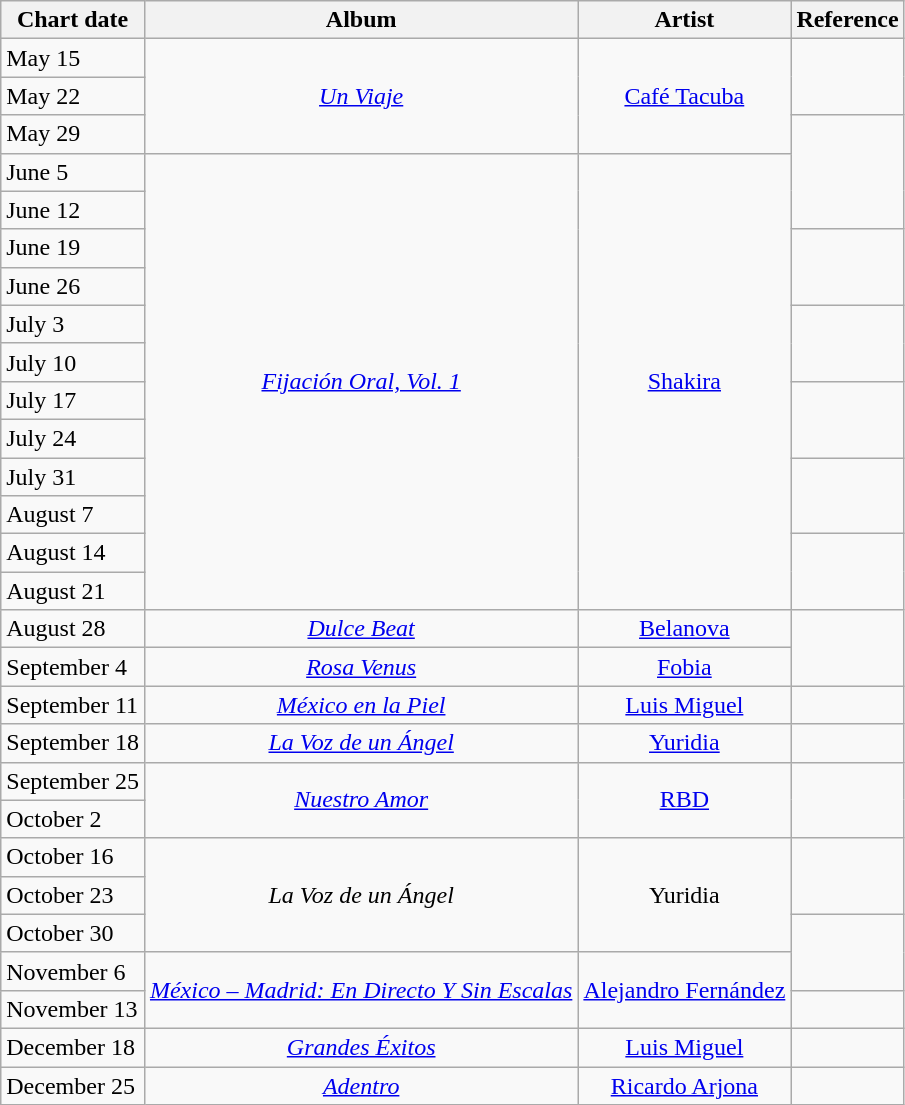<table class="wikitable">
<tr>
<th>Chart date</th>
<th>Album</th>
<th>Artist</th>
<th class="unsortable">Reference</th>
</tr>
<tr>
<td>May 15</td>
<td style="text-align: center;" rowspan="3"><em><a href='#'>Un Viaje</a></em></td>
<td style="text-align: center;" rowspan="3"><a href='#'>Café Tacuba</a></td>
<td style="text-align: center;" rowspan="2"></td>
</tr>
<tr>
<td>May 22</td>
</tr>
<tr>
<td>May 29</td>
<td style="text-align: center;" rowspan="3"></td>
</tr>
<tr>
<td>June 5</td>
<td style="text-align: center;" rowspan="12"><em><a href='#'>Fijación Oral, Vol. 1</a></em></td>
<td style="text-align: center;" rowspan="12"><a href='#'>Shakira</a></td>
</tr>
<tr>
<td>June 12</td>
</tr>
<tr>
<td>June 19</td>
<td style="text-align: center;" rowspan="2"></td>
</tr>
<tr>
<td>June 26</td>
</tr>
<tr>
<td>July 3</td>
<td style="text-align: center;" rowspan="2"></td>
</tr>
<tr>
<td>July 10</td>
</tr>
<tr>
<td>July 17</td>
<td style="text-align: center;" rowspan="2"></td>
</tr>
<tr>
<td>July 24</td>
</tr>
<tr>
<td>July 31</td>
<td style="text-align: center;" rowspan="2"></td>
</tr>
<tr>
<td>August 7</td>
</tr>
<tr>
<td>August 14</td>
<td style="text-align: center;" rowspan="2"></td>
</tr>
<tr>
<td>August 21</td>
</tr>
<tr>
<td>August 28</td>
<td style="text-align: center;"><em><a href='#'>Dulce Beat</a></em></td>
<td style="text-align: center;"><a href='#'>Belanova</a></td>
<td style="text-align: center;" rowspan="2"></td>
</tr>
<tr>
<td>September 4</td>
<td style="text-align: center;"><em><a href='#'>Rosa Venus</a></em></td>
<td style="text-align: center;"><a href='#'>Fobia</a></td>
</tr>
<tr>
<td>September 11</td>
<td style="text-align: center;"><em><a href='#'>México en la Piel</a></em></td>
<td style="text-align: center;"><a href='#'>Luis Miguel</a></td>
<td style="text-align: center;"></td>
</tr>
<tr>
<td>September 18</td>
<td style="text-align: center;"><em><a href='#'>La Voz de un Ángel</a></em></td>
<td style="text-align: center;"><a href='#'>Yuridia</a></td>
<td style="text-align: center;"></td>
</tr>
<tr>
<td>September 25</td>
<td style="text-align: center;" rowspan="2"><em><a href='#'>Nuestro Amor</a></em></td>
<td style="text-align: center;" rowspan="2"><a href='#'>RBD</a></td>
<td style="text-align: center;" rowspan="2"></td>
</tr>
<tr>
<td>October 2</td>
</tr>
<tr>
<td>October 16</td>
<td style="text-align: center;" rowspan="3"><em>La Voz de un Ángel</em></td>
<td style="text-align: center;" rowspan="3">Yuridia</td>
<td style="text-align: center;" rowspan="2"></td>
</tr>
<tr>
<td>October 23</td>
</tr>
<tr>
<td>October 30</td>
<td style="text-align: center;" rowspan="2"></td>
</tr>
<tr>
<td>November 6</td>
<td style="text-align: center;" rowspan="2"><em><a href='#'>México – Madrid: En Directo Y Sin Escalas</a></em></td>
<td style="text-align: center;" rowspan="2"><a href='#'>Alejandro Fernández</a></td>
</tr>
<tr>
<td>November 13</td>
<td style="text-align: center;"></td>
</tr>
<tr>
<td>December 18</td>
<td style="text-align: center;"><em><a href='#'>Grandes Éxitos</a></em></td>
<td style="text-align: center;"><a href='#'>Luis Miguel</a></td>
<td style="text-align: center;"></td>
</tr>
<tr>
<td>December 25</td>
<td style="text-align: center;"><em><a href='#'>Adentro</a></em></td>
<td style="text-align: center;"><a href='#'>Ricardo Arjona</a></td>
<td style="text-align: center;"></td>
</tr>
</table>
